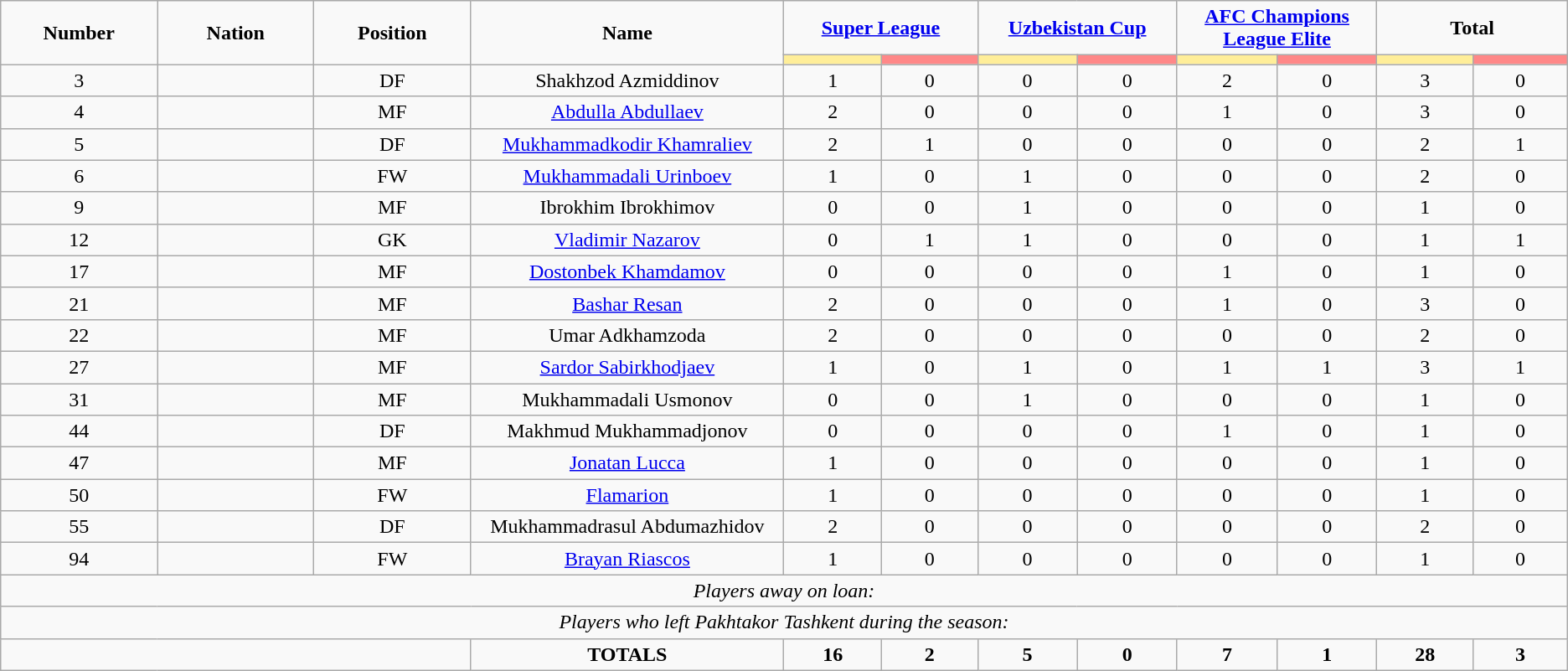<table class="wikitable" style="font-size: 100%; text-align: center;">
<tr>
<td rowspan="2" width="10%" align="center"><strong>Number</strong></td>
<td rowspan="2" width="10%" align="center"><strong>Nation</strong></td>
<td rowspan="2" width="10%" align="center"><strong>Position</strong></td>
<td rowspan="2" width="20%" align="center"><strong>Name</strong></td>
<td colspan="2" align="center"><strong><a href='#'>Super League</a></strong></td>
<td colspan="2" align="center"><strong><a href='#'>Uzbekistan Cup</a></strong></td>
<td colspan="2" align="center"><strong><a href='#'>AFC Champions League Elite</a></strong></td>
<td colspan="2" align="center"><strong>Total</strong></td>
</tr>
<tr>
<th width=80 style="background: #FFEE99"></th>
<th width=80 style="background: #FF8888"></th>
<th width=80 style="background: #FFEE99"></th>
<th width=80 style="background: #FF8888"></th>
<th width=80 style="background: #FFEE99"></th>
<th width=80 style="background: #FF8888"></th>
<th width=80 style="background: #FFEE99"></th>
<th width=80 style="background: #FF8888"></th>
</tr>
<tr>
<td>3</td>
<td></td>
<td>DF</td>
<td>Shakhzod Azmiddinov</td>
<td>1</td>
<td>0</td>
<td>0</td>
<td>0</td>
<td>2</td>
<td>0</td>
<td>3</td>
<td>0</td>
</tr>
<tr>
<td>4</td>
<td></td>
<td>MF</td>
<td><a href='#'>Abdulla Abdullaev</a></td>
<td>2</td>
<td>0</td>
<td>0</td>
<td>0</td>
<td>1</td>
<td>0</td>
<td>3</td>
<td>0</td>
</tr>
<tr>
<td>5</td>
<td></td>
<td>DF</td>
<td><a href='#'>Mukhammadkodir Khamraliev</a></td>
<td>2</td>
<td>1</td>
<td>0</td>
<td>0</td>
<td>0</td>
<td>0</td>
<td>2</td>
<td>1</td>
</tr>
<tr>
<td>6</td>
<td></td>
<td>FW</td>
<td><a href='#'>Mukhammadali Urinboev</a></td>
<td>1</td>
<td>0</td>
<td>1</td>
<td>0</td>
<td>0</td>
<td>0</td>
<td>2</td>
<td>0</td>
</tr>
<tr>
<td>9</td>
<td></td>
<td>MF</td>
<td>Ibrokhim Ibrokhimov</td>
<td>0</td>
<td>0</td>
<td>1</td>
<td>0</td>
<td>0</td>
<td>0</td>
<td>1</td>
<td>0</td>
</tr>
<tr>
<td>12</td>
<td></td>
<td>GK</td>
<td><a href='#'>Vladimir Nazarov</a></td>
<td>0</td>
<td>1</td>
<td>1</td>
<td>0</td>
<td>0</td>
<td>0</td>
<td>1</td>
<td>1</td>
</tr>
<tr>
<td>17</td>
<td></td>
<td>MF</td>
<td><a href='#'>Dostonbek Khamdamov</a></td>
<td>0</td>
<td>0</td>
<td>0</td>
<td>0</td>
<td>1</td>
<td>0</td>
<td>1</td>
<td>0</td>
</tr>
<tr>
<td>21</td>
<td></td>
<td>MF</td>
<td><a href='#'>Bashar Resan</a></td>
<td>2</td>
<td>0</td>
<td>0</td>
<td>0</td>
<td>1</td>
<td>0</td>
<td>3</td>
<td>0</td>
</tr>
<tr>
<td>22</td>
<td></td>
<td>MF</td>
<td>Umar Adkhamzoda</td>
<td>2</td>
<td>0</td>
<td>0</td>
<td>0</td>
<td>0</td>
<td>0</td>
<td>2</td>
<td>0</td>
</tr>
<tr>
<td>27</td>
<td></td>
<td>MF</td>
<td><a href='#'>Sardor Sabirkhodjaev</a></td>
<td>1</td>
<td>0</td>
<td>1</td>
<td>0</td>
<td>1</td>
<td>1</td>
<td>3</td>
<td>1</td>
</tr>
<tr>
<td>31</td>
<td></td>
<td>MF</td>
<td>Mukhammadali Usmonov</td>
<td>0</td>
<td>0</td>
<td>1</td>
<td>0</td>
<td>0</td>
<td>0</td>
<td>1</td>
<td>0</td>
</tr>
<tr>
<td>44</td>
<td></td>
<td>DF</td>
<td>Makhmud Mukhammadjonov</td>
<td>0</td>
<td>0</td>
<td>0</td>
<td>0</td>
<td>1</td>
<td>0</td>
<td>1</td>
<td>0</td>
</tr>
<tr>
<td>47</td>
<td></td>
<td>MF</td>
<td><a href='#'>Jonatan Lucca</a></td>
<td>1</td>
<td>0</td>
<td>0</td>
<td>0</td>
<td>0</td>
<td>0</td>
<td>1</td>
<td>0</td>
</tr>
<tr>
<td>50</td>
<td></td>
<td>FW</td>
<td><a href='#'>Flamarion</a></td>
<td>1</td>
<td>0</td>
<td>0</td>
<td>0</td>
<td>0</td>
<td>0</td>
<td>1</td>
<td>0</td>
</tr>
<tr>
<td>55</td>
<td></td>
<td>DF</td>
<td>Mukhammadrasul Abdumazhidov</td>
<td>2</td>
<td>0</td>
<td>0</td>
<td>0</td>
<td>0</td>
<td>0</td>
<td>2</td>
<td>0</td>
</tr>
<tr>
<td>94</td>
<td></td>
<td>FW</td>
<td><a href='#'>Brayan Riascos</a></td>
<td>1</td>
<td>0</td>
<td>0</td>
<td>0</td>
<td>0</td>
<td>0</td>
<td>1</td>
<td>0</td>
</tr>
<tr>
<td colspan="14"><em>Players away on loan:</em></td>
</tr>
<tr>
<td colspan="14"><em>Players who left Pakhtakor Tashkent during the season:</em></td>
</tr>
<tr>
<td colspan="3"></td>
<td><strong>TOTALS</strong></td>
<td><strong>16</strong></td>
<td><strong>2</strong></td>
<td><strong>5</strong></td>
<td><strong>0</strong></td>
<td><strong>7</strong></td>
<td><strong>1</strong></td>
<td><strong>28</strong></td>
<td><strong>3</strong></td>
</tr>
</table>
